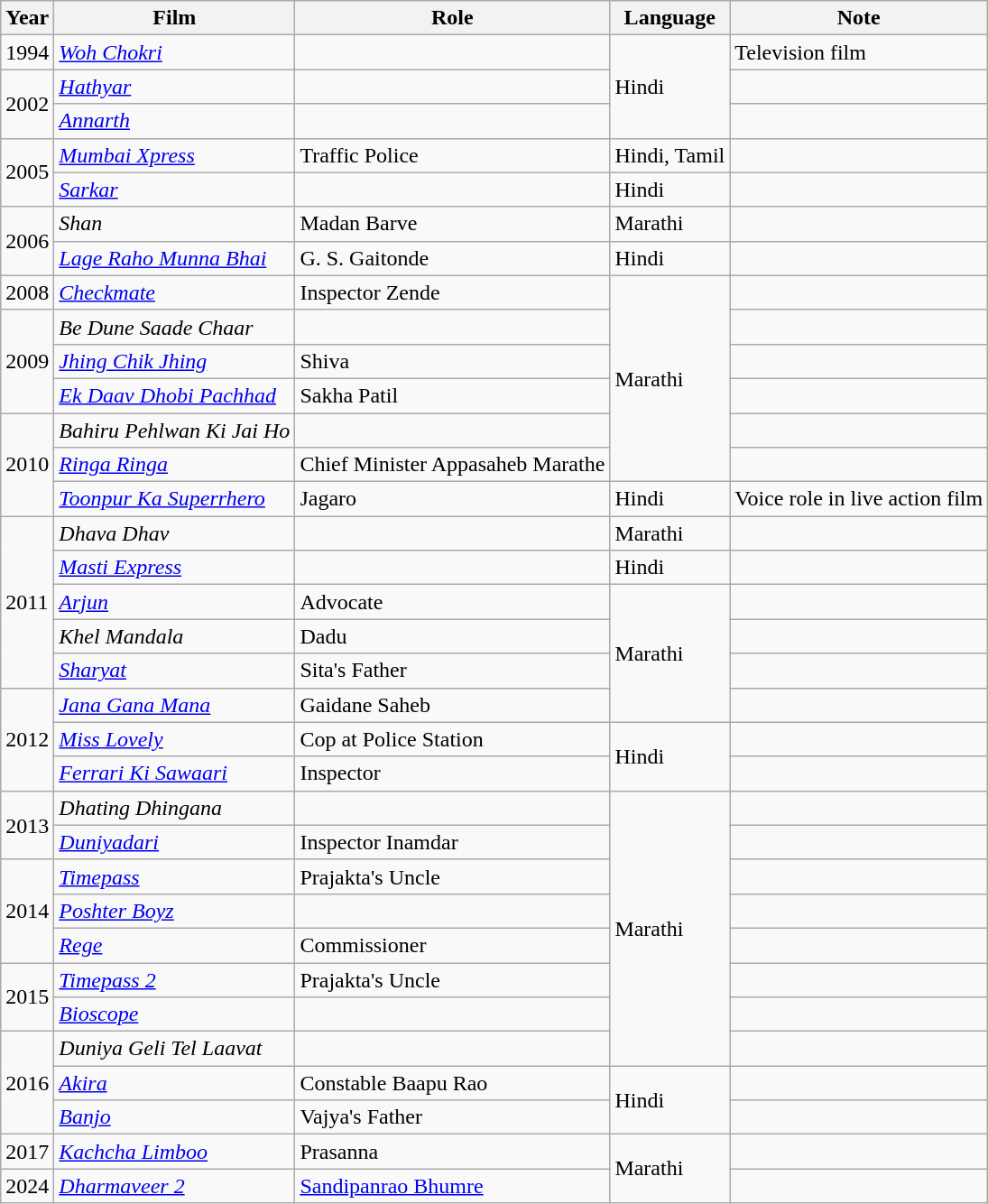<table class="wikitable">
<tr>
<th>Year</th>
<th>Film</th>
<th>Role</th>
<th>Language</th>
<th>Note</th>
</tr>
<tr>
<td>1994</td>
<td><em><a href='#'>Woh Chokri</a></em></td>
<td></td>
<td rowspan="3">Hindi</td>
<td>Television film</td>
</tr>
<tr>
<td rowspan="2">2002</td>
<td><em><a href='#'>Hathyar</a></em></td>
<td></td>
<td></td>
</tr>
<tr>
<td><em><a href='#'>Annarth</a></em></td>
<td></td>
<td></td>
</tr>
<tr>
<td rowspan="2">2005</td>
<td><em><a href='#'>Mumbai Xpress</a></em></td>
<td>Traffic Police</td>
<td>Hindi, Tamil</td>
<td></td>
</tr>
<tr>
<td><em><a href='#'>Sarkar</a></em></td>
<td></td>
<td>Hindi</td>
<td></td>
</tr>
<tr>
<td rowspan="2">2006</td>
<td><em>Shan</em></td>
<td>Madan Barve</td>
<td>Marathi</td>
<td></td>
</tr>
<tr>
<td><em><a href='#'>Lage Raho Munna Bhai</a></em></td>
<td>G. S. Gaitonde</td>
<td>Hindi</td>
<td></td>
</tr>
<tr>
<td>2008</td>
<td><em><a href='#'>Checkmate</a></em></td>
<td>Inspector Zende</td>
<td rowspan="6">Marathi</td>
<td></td>
</tr>
<tr>
<td rowspan="3">2009</td>
<td><em>Be Dune Saade Chaar</em></td>
<td></td>
<td></td>
</tr>
<tr>
<td><em><a href='#'>Jhing Chik Jhing</a></em></td>
<td>Shiva</td>
<td></td>
</tr>
<tr>
<td><em><a href='#'>Ek Daav Dhobi Pachhad</a></em></td>
<td>Sakha Patil</td>
<td></td>
</tr>
<tr>
<td rowspan="3">2010</td>
<td><em>Bahiru Pehlwan Ki Jai Ho</em></td>
<td></td>
<td></td>
</tr>
<tr>
<td><em><a href='#'>Ringa Ringa</a></em></td>
<td>Chief Minister Appasaheb Marathe</td>
<td></td>
</tr>
<tr>
<td><em><a href='#'>Toonpur Ka Superrhero</a></em></td>
<td>Jagaro</td>
<td>Hindi</td>
<td>Voice role in live action film</td>
</tr>
<tr>
<td rowspan="5">2011</td>
<td><em>Dhava Dhav</em></td>
<td></td>
<td>Marathi</td>
<td></td>
</tr>
<tr>
<td><em><a href='#'>Masti Express</a></em></td>
<td></td>
<td>Hindi</td>
<td></td>
</tr>
<tr>
<td><em><a href='#'>Arjun</a></em></td>
<td>Advocate</td>
<td rowspan="4">Marathi</td>
<td></td>
</tr>
<tr>
<td><em>Khel Mandala</em></td>
<td>Dadu</td>
<td></td>
</tr>
<tr>
<td><em><a href='#'>Sharyat</a></em></td>
<td>Sita's Father</td>
<td></td>
</tr>
<tr>
<td rowspan="3">2012</td>
<td><em><a href='#'>Jana Gana Mana</a></em></td>
<td>Gaidane Saheb</td>
<td></td>
</tr>
<tr>
<td><em><a href='#'>Miss Lovely</a></em></td>
<td>Cop at Police Station</td>
<td rowspan="2">Hindi</td>
<td></td>
</tr>
<tr>
<td><em><a href='#'>Ferrari Ki Sawaari</a></em></td>
<td>Inspector</td>
<td></td>
</tr>
<tr>
<td rowspan="2">2013</td>
<td><em>Dhating Dhingana</em></td>
<td></td>
<td rowspan="8">Marathi</td>
<td></td>
</tr>
<tr>
<td><em><a href='#'>Duniyadari</a></em></td>
<td>Inspector Inamdar</td>
<td></td>
</tr>
<tr>
<td rowspan="3">2014</td>
<td><em><a href='#'>Timepass</a></em></td>
<td>Prajakta's Uncle</td>
<td></td>
</tr>
<tr>
<td><em><a href='#'>Poshter Boyz</a></em></td>
<td></td>
<td></td>
</tr>
<tr>
<td><em><a href='#'>Rege</a></em></td>
<td>Commissioner</td>
<td></td>
</tr>
<tr>
<td rowspan="2">2015</td>
<td><em><a href='#'>Timepass 2</a></em></td>
<td>Prajakta's Uncle</td>
<td></td>
</tr>
<tr>
<td><em><a href='#'>Bioscope</a></em></td>
<td></td>
<td></td>
</tr>
<tr>
<td rowspan="3">2016</td>
<td><em>Duniya Geli Tel Laavat</em></td>
<td></td>
<td></td>
</tr>
<tr>
<td><a href='#'><em>Akira</em></a></td>
<td>Constable Baapu Rao</td>
<td rowspan="2">Hindi</td>
<td></td>
</tr>
<tr>
<td><em><a href='#'>Banjo</a></em></td>
<td>Vajya's Father</td>
<td></td>
</tr>
<tr>
<td>2017</td>
<td><em><a href='#'>Kachcha Limboo</a></em></td>
<td>Prasanna</td>
<td rowspan="2">Marathi</td>
<td></td>
</tr>
<tr>
<td>2024</td>
<td><em><a href='#'>Dharmaveer 2</a></em></td>
<td><a href='#'>Sandipanrao Bhumre</a></td>
<td></td>
</tr>
</table>
